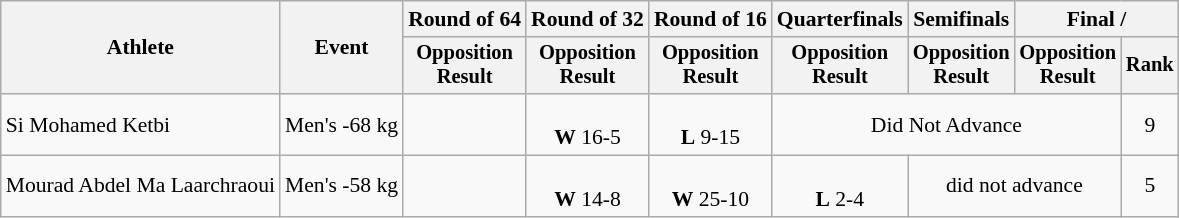<table class="wikitable" style="font-size:90%">
<tr>
<th rowspan="2">Athlete</th>
<th rowspan="2">Event</th>
<th>Round of 64</th>
<th>Round of 32</th>
<th>Round of 16</th>
<th>Quarterfinals</th>
<th>Semifinals</th>
<th colspan=2>Final / </th>
</tr>
<tr style="font-size:95%">
<th>Opposition<br>Result</th>
<th>Opposition<br>Result</th>
<th>Opposition<br>Result</th>
<th>Opposition<br>Result</th>
<th>Opposition<br>Result</th>
<th>Opposition<br>Result</th>
<th>Rank</th>
</tr>
<tr align=center>
<td align=left>Si Mohamed Ketbi</td>
<td align=left>Men's -68 kg</td>
<td></td>
<td><br><strong>W</strong> 16-5</td>
<td><br><strong>L</strong> 9-15</td>
<td colspan=3>Did Not Advance</td>
<td>9</td>
</tr>
<tr align=center>
<td align=left>Mourad Abdel Ma Laarchraoui</td>
<td align=left>Men's -58 kg</td>
<td></td>
<td><br><strong>W</strong> 14-8</td>
<td><br><strong>W</strong> 25-10</td>
<td><br><strong>L</strong> 2-4</td>
<td colspan=2>did not advance</td>
<td>5</td>
</tr>
</table>
